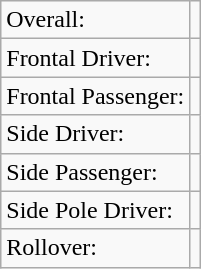<table class="wikitable">
<tr>
<td>Overall:</td>
<td></td>
</tr>
<tr>
<td>Frontal Driver:</td>
<td></td>
</tr>
<tr>
<td>Frontal Passenger:</td>
<td></td>
</tr>
<tr>
<td>Side Driver:</td>
<td></td>
</tr>
<tr>
<td>Side Passenger:</td>
<td></td>
</tr>
<tr>
<td>Side Pole Driver:</td>
<td></td>
</tr>
<tr>
<td>Rollover:</td>
<td></td>
</tr>
</table>
